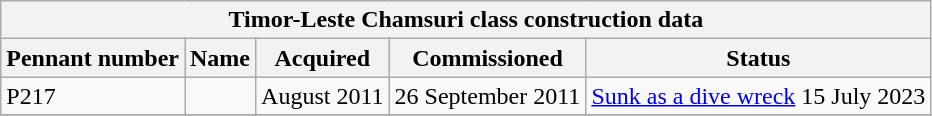<table class=wikitable>
<tr>
<th colspan="5" align="center">Timor-Leste Chamsuri class construction data</th>
</tr>
<tr>
<th>Pennant number</th>
<th>Name</th>
<th>Acquired</th>
<th>Commissioned</th>
<th>Status</th>
</tr>
<tr>
<td>P217</td>
<td></td>
<td>August 2011</td>
<td>26 September 2011</td>
<td><a href='#'>Sunk as a dive wreck</a> 15 July 2023</td>
</tr>
<tr>
</tr>
</table>
